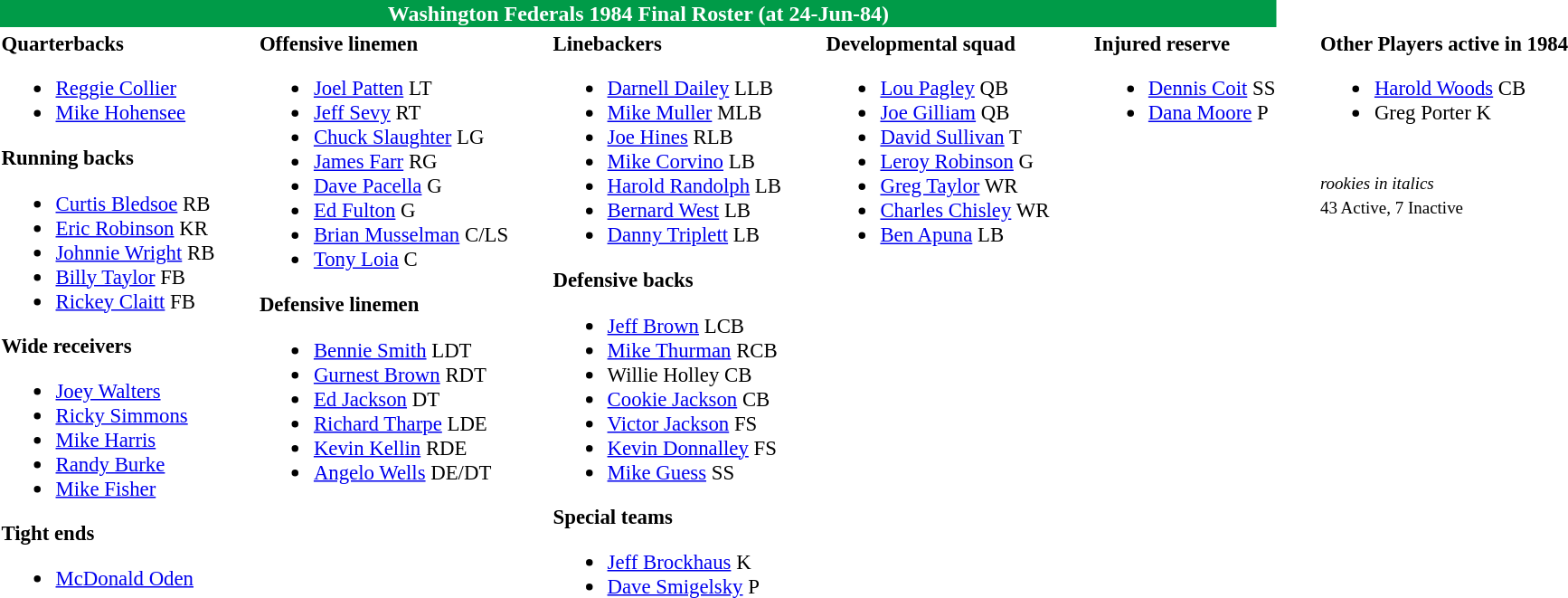<table class="toccolours" style="text-align: left;">
<tr>
<th colspan="9" style="background:#009B48; color:white; text-align:center;">Washington Federals 1984 Final Roster (at 24-Jun-84)</th>
</tr>
<tr>
<td style="font-size:95%; vertical-align:top;"><strong>Quarterbacks</strong><br><ul><li> <a href='#'>Reggie Collier</a></li><li> <a href='#'>Mike Hohensee</a></li></ul><strong>Running backs</strong><ul><li> <a href='#'>Curtis Bledsoe</a> RB</li><li> <a href='#'>Eric Robinson</a> KR</li><li> <a href='#'>Johnnie Wright</a> RB</li><li> <a href='#'>Billy Taylor</a> FB</li><li> <a href='#'>Rickey Claitt</a> FB</li></ul><strong>Wide receivers</strong><ul><li> <a href='#'>Joey Walters</a></li><li> <a href='#'>Ricky Simmons</a></li><li> <a href='#'>Mike Harris</a></li><li> <a href='#'>Randy Burke</a></li><li> <a href='#'>Mike Fisher</a></li></ul><strong>Tight ends</strong><ul><li> <a href='#'>McDonald Oden</a></li></ul></td>
<td style="width: 25px;"></td>
<td style="font-size:95%; vertical-align:top;"><strong>Offensive linemen</strong><br><ul><li> <a href='#'>Joel Patten</a> LT</li><li> <a href='#'>Jeff Sevy</a> RT</li><li> <a href='#'>Chuck Slaughter</a> LG</li><li> <a href='#'>James Farr</a> RG</li><li> <a href='#'>Dave Pacella</a> G</li><li> <a href='#'>Ed Fulton</a> G</li><li> <a href='#'>Brian Musselman</a> C/LS</li><li> <a href='#'>Tony Loia</a> C</li></ul><strong>Defensive linemen</strong><ul><li> <a href='#'>Bennie Smith</a> LDT</li><li> <a href='#'>Gurnest Brown</a> RDT</li><li> <a href='#'>Ed Jackson</a> DT</li><li> <a href='#'>Richard Tharpe</a> LDE</li><li> <a href='#'>Kevin Kellin</a> RDE</li><li> <a href='#'>Angelo Wells</a> DE/DT</li></ul></td>
<td style="width: 25px;"></td>
<td style="font-size:95%; vertical-align:top;"><strong>Linebackers</strong><br><ul><li> <a href='#'>Darnell Dailey</a> LLB</li><li> <a href='#'>Mike Muller</a> MLB</li><li> <a href='#'>Joe Hines</a> RLB</li><li> <a href='#'>Mike Corvino</a> LB</li><li> <a href='#'>Harold Randolph</a> LB</li><li> <a href='#'>Bernard West</a> LB</li><li> <a href='#'>Danny Triplett</a> LB</li></ul><strong>Defensive backs</strong><ul><li> <a href='#'>Jeff Brown</a> LCB</li><li> <a href='#'>Mike Thurman</a> RCB</li><li> Willie Holley CB</li><li> <a href='#'>Cookie Jackson</a> CB</li><li> <a href='#'>Victor Jackson</a> FS</li><li> <a href='#'>Kevin Donnalley</a> FS</li><li> <a href='#'>Mike Guess</a> SS</li></ul><strong>Special teams</strong><ul><li> <a href='#'>Jeff Brockhaus</a> K</li><li> <a href='#'>Dave Smigelsky</a> P</li></ul></td>
<td style="width: 25px;"></td>
<td style="font-size:95%; vertical-align:top;"><strong>Developmental squad</strong><br><ul><li> <a href='#'>Lou Pagley</a> QB</li><li> <a href='#'>Joe Gilliam</a> QB</li><li> <a href='#'>David Sullivan</a> T</li><li> <a href='#'>Leroy Robinson</a> G</li><li> <a href='#'>Greg Taylor</a> WR</li><li> <a href='#'>Charles Chisley</a> WR</li><li> <a href='#'>Ben Apuna</a> LB</li></ul></td>
<td style="width: 25px;"></td>
<td style="font-size:95%; vertical-align:top;"><strong>Injured reserve</strong><br><ul><li> <a href='#'>Dennis Coit</a> SS</li><li> <a href='#'>Dana Moore</a> P</li></ul></td>
<td style="width: 25px;"></td>
<td style="font-size:95%; vertical-align:top;"><strong>Other Players active in 1984</strong><br><ul><li> <a href='#'>Harold Woods</a> CB</li><li> Greg Porter K</li></ul><br>
<small><em>rookies in italics</em><br>
43 Active, 7 Inactive</small></td>
</tr>
</table>
